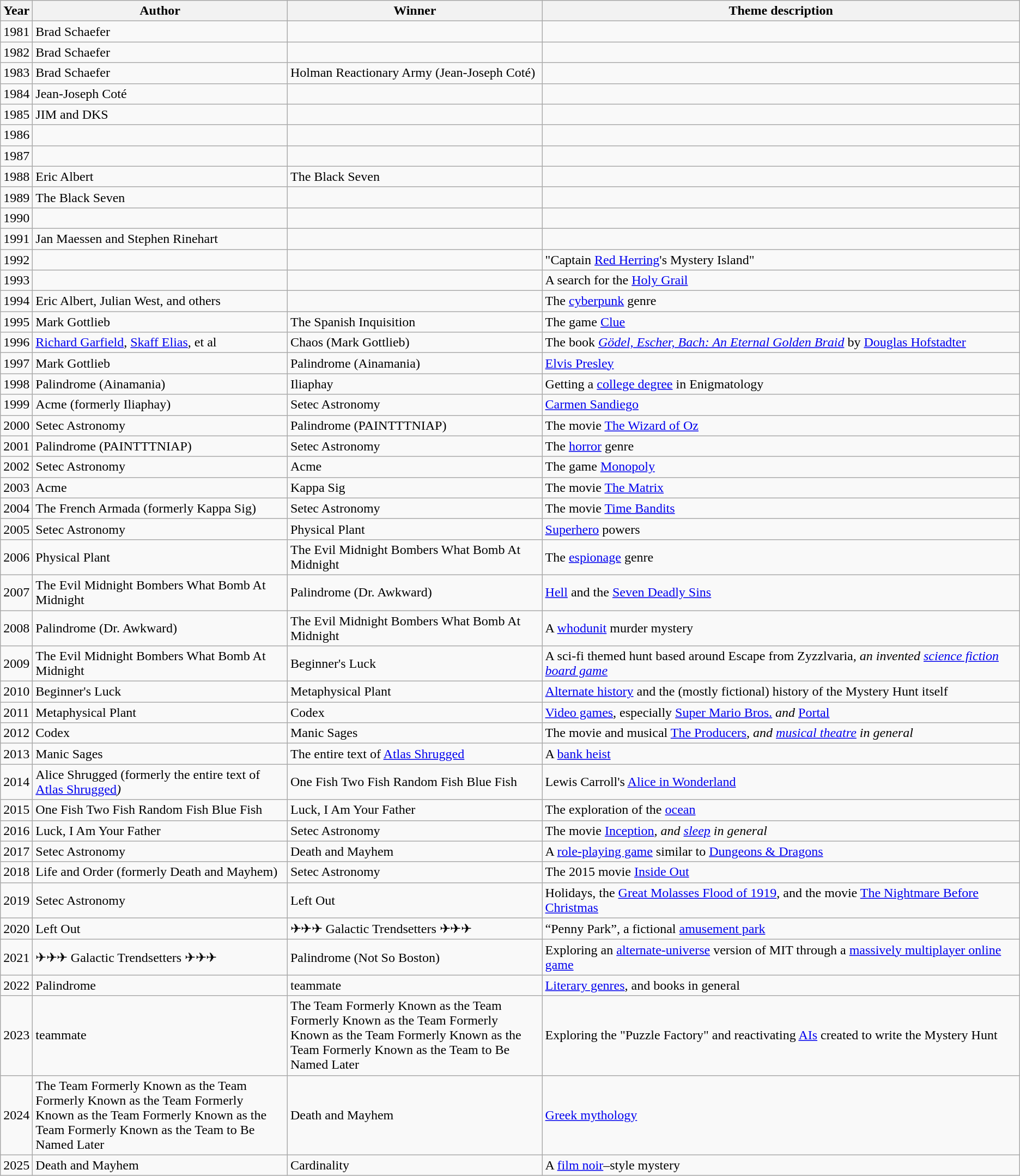<table class="wikitable sortable" style="text-align:left;">
<tr>
<th>Year</th>
<th>Author</th>
<th>Winner</th>
<th>Theme description</th>
</tr>
<tr>
<td>1981</td>
<td>Brad Schaefer</td>
<td></td>
<td></td>
</tr>
<tr>
<td>1982</td>
<td>Brad Schaefer</td>
<td></td>
<td></td>
</tr>
<tr>
<td>1983</td>
<td>Brad Schaefer</td>
<td>Holman Reactionary Army (Jean-Joseph Coté)</td>
<td></td>
</tr>
<tr>
<td>1984</td>
<td>Jean-Joseph Coté</td>
<td></td>
<td></td>
</tr>
<tr>
<td>1985</td>
<td>JIM and DKS</td>
<td></td>
<td></td>
</tr>
<tr>
<td>1986</td>
<td></td>
<td></td>
<td></td>
</tr>
<tr>
<td>1987</td>
<td></td>
<td></td>
<td></td>
</tr>
<tr>
<td>1988</td>
<td>Eric Albert</td>
<td>The Black Seven</td>
<td></td>
</tr>
<tr>
<td>1989</td>
<td>The Black Seven</td>
<td></td>
<td></td>
</tr>
<tr>
<td>1990</td>
<td></td>
<td></td>
<td></td>
</tr>
<tr>
<td>1991</td>
<td>Jan Maessen and Stephen Rinehart</td>
<td></td>
<td></td>
</tr>
<tr>
<td>1992</td>
<td></td>
<td></td>
<td>"Captain <a href='#'>Red Herring</a>'s Mystery Island"</td>
</tr>
<tr>
<td>1993</td>
<td></td>
<td></td>
<td>A search for the <a href='#'>Holy Grail</a></td>
</tr>
<tr>
<td>1994</td>
<td>Eric Albert, Julian West, and others</td>
<td></td>
<td>The <a href='#'>cyberpunk</a> genre</td>
</tr>
<tr>
<td>1995</td>
<td>Mark Gottlieb</td>
<td>The Spanish Inquisition</td>
<td>The game <a href='#'>Clue</a></td>
</tr>
<tr>
<td>1996</td>
<td><a href='#'>Richard Garfield</a>, <a href='#'>Skaff Elias</a>, et al</td>
<td>Chaos (Mark Gottlieb)</td>
<td>The book <em><a href='#'>Gödel, Escher, Bach: An Eternal Golden Braid</a></em> by <a href='#'>Douglas Hofstadter</a></td>
</tr>
<tr>
<td>1997</td>
<td>Mark Gottlieb<em></td>
<td>Palindrome (Ainamania)</td>
<td><a href='#'>Elvis Presley</a></td>
</tr>
<tr>
<td>1998</td>
<td>Palindrome (Ainamania)</td>
<td>Iliaphay</td>
<td>Getting a <a href='#'>college degree</a> in Enigmatology</td>
</tr>
<tr>
<td>1999</td>
<td>Acme (formerly Iliaphay)</td>
<td>Setec Astronomy</td>
<td><a href='#'>Carmen Sandiego</a></td>
</tr>
<tr>
<td>2000</td>
<td>Setec Astronomy</td>
<td>Palindrome (PAINTTTNIAP)</td>
<td>The movie </em><a href='#'>The Wizard of Oz</a><em></td>
</tr>
<tr>
<td>2001</td>
<td>Palindrome (PAINTTTNIAP)</td>
<td>Setec Astronomy</td>
<td>The <a href='#'>horror</a> genre</td>
</tr>
<tr>
<td>2002</td>
<td>Setec Astronomy</td>
<td>Acme</td>
<td>The game </em><a href='#'>Monopoly</a><em></td>
</tr>
<tr>
<td>2003</td>
<td>Acme</td>
<td>Kappa Sig</td>
<td>The movie </em><a href='#'>The Matrix</a><em></td>
</tr>
<tr>
<td>2004</td>
<td>The French Armada (formerly Kappa Sig)</td>
<td>Setec Astronomy</td>
<td>The movie </em><a href='#'>Time Bandits</a><em></td>
</tr>
<tr>
<td>2005</td>
<td>Setec Astronomy</td>
<td>Physical Plant</td>
<td><a href='#'>Superhero</a> powers</td>
</tr>
<tr>
<td>2006</td>
<td>Physical Plant</td>
<td>The Evil Midnight Bombers What Bomb At Midnight</td>
<td>The <a href='#'>espionage</a> genre</td>
</tr>
<tr>
<td>2007</td>
<td>The Evil Midnight Bombers What Bomb At Midnight</td>
<td>Palindrome (Dr. Awkward)</td>
<td><a href='#'>Hell</a> and the <a href='#'>Seven Deadly Sins</a></td>
</tr>
<tr>
<td>2008</td>
<td>Palindrome (Dr. Awkward)</td>
<td>The Evil Midnight Bombers What Bomb At Midnight</td>
<td>A <a href='#'>whodunit</a> murder mystery</td>
</tr>
<tr>
<td>2009</td>
<td>The Evil Midnight Bombers What Bomb At Midnight</td>
<td>Beginner's Luck</td>
<td>A sci-fi themed hunt based around </em>Escape from Zyzzlvaria<em>, an invented <a href='#'>science fiction</a> <a href='#'>board game</a></td>
</tr>
<tr>
<td>2010</td>
<td>Beginner's Luck</td>
<td>Metaphysical Plant</td>
<td><a href='#'>Alternate history</a> and the (mostly fictional) history of the Mystery Hunt itself</td>
</tr>
<tr>
<td>2011</td>
<td>Metaphysical Plant</td>
<td>Codex</td>
<td><a href='#'>Video games</a>, especially </em><a href='#'>Super Mario Bros.</a><em> and </em><a href='#'>Portal</a><em></td>
</tr>
<tr>
<td>2012</td>
<td>Codex</td>
<td>Manic Sages</td>
<td>The movie and musical </em><a href='#'>The Producers</a><em>, and <a href='#'>musical theatre</a> in general</td>
</tr>
<tr>
<td>2013</td>
<td>Manic Sages</td>
<td></em>The entire text of <a href='#'>Atlas Shrugged</a><em></td>
<td>A <a href='#'>bank heist</a></td>
</tr>
<tr>
<td>2014</td>
<td>Alice Shrugged (formerly </em>the entire text of <a href='#'>Atlas Shrugged</a><em>)</td>
<td>One Fish Two Fish Random Fish Blue Fish</td>
<td>Lewis Carroll's <a href='#'>Alice in Wonderland</a></td>
</tr>
<tr>
<td>2015</td>
<td>One Fish Two Fish Random Fish Blue Fish</td>
<td>Luck, I Am Your Father</td>
<td>The exploration of the <a href='#'>ocean</a></td>
</tr>
<tr>
<td>2016</td>
<td>Luck, I Am Your Father</td>
<td>Setec Astronomy</td>
<td>The movie </em><a href='#'>Inception</a><em>, and <a href='#'>sleep</a> in general</td>
</tr>
<tr>
<td>2017</td>
<td>Setec Astronomy</td>
<td>Death and Mayhem</td>
<td>A <a href='#'>role-playing game</a> similar to </em><a href='#'>Dungeons & Dragons</a><em></td>
</tr>
<tr>
<td>2018</td>
<td>Life and Order (formerly Death and Mayhem)</td>
<td>Setec Astronomy</td>
<td>The 2015 movie </em><a href='#'>Inside Out</a><em></td>
</tr>
<tr>
<td>2019</td>
<td>Setec Astronomy</td>
<td>Left Out</td>
<td>Holidays, the <a href='#'>Great Molasses Flood of 1919</a>, and the movie </em><a href='#'>The Nightmare Before Christmas</a><em></td>
</tr>
<tr>
<td>2020</td>
<td>Left Out</td>
<td>✈✈✈ Galactic Trendsetters ✈✈✈</td>
<td>“Penny Park”, a fictional <a href='#'>amusement park</a></td>
</tr>
<tr>
<td>2021</td>
<td style="width: 25%;">✈✈✈ Galactic Trendsetters ✈✈✈</td>
<td style="width: 25%;">Palindrome (Not So Boston)</td>
<td>Exploring an <a href='#'>alternate-universe</a> version of MIT through a <a href='#'>massively multiplayer online game</a></td>
</tr>
<tr>
<td>2022</td>
<td style="width: 25%;">Palindrome</td>
<td style="width: 25%;">teammate</td>
<td><a href='#'>Literary genres</a>, and books in general</td>
</tr>
<tr>
<td>2023</td>
<td style="width: 25%;">teammate</td>
<td style="width: 25%;">The Team Formerly Known as the Team Formerly Known as the Team Formerly Known as the Team Formerly Known as the Team Formerly Known as the Team to Be Named Later</td>
<td>Exploring the "Puzzle Factory" and reactivating <a href='#'>AIs</a> created to write the Mystery Hunt</td>
</tr>
<tr>
<td>2024</td>
<td style="width: 25%;">The Team Formerly Known as the Team Formerly Known as the Team Formerly Known as the Team Formerly Known as the Team Formerly Known as the Team to Be Named Later</td>
<td style="width: 25%;">Death and Mayhem</td>
<td><a href='#'>Greek mythology</a></td>
</tr>
<tr>
<td>2025</td>
<td style="width: 25%;">Death and Mayhem</td>
<td style="width: 25%;">Cardinality</td>
<td>A <a href='#'>film noir</a>–style mystery</td>
</tr>
</table>
